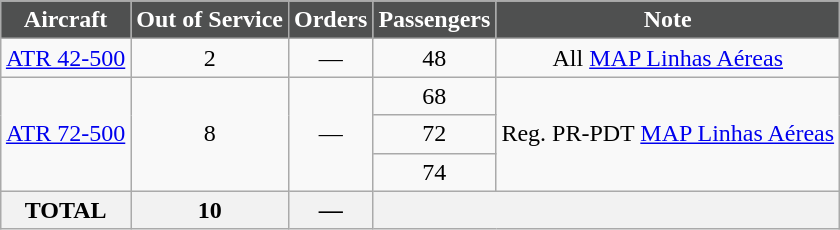<table class="wikitable" style="text-align:center; margin:0.5em auto">
<tr>
<th style="background:#4f5050; color:white;">Aircraft</th>
<th style="background:#4f5050; color:white;">Out of Service</th>
<th style="background:#4f5050; color:white;">Orders</th>
<th style="background:#4f5050; color:white;">Passengers</th>
<th style="background:#4f5050; color:white;">Note</th>
</tr>
<tr>
<td><a href='#'>ATR 42-500</a></td>
<td>2</td>
<td>—</td>
<td>48</td>
<td>All  <a href='#'>MAP Linhas Aéreas</a></td>
</tr>
<tr>
<td rowspan="3"><a href='#'>ATR 72-500</a></td>
<td rowspan="3">8</td>
<td rowspan="3">—</td>
<td>68</td>
<td rowspan="3">Reg. PR-PDT  <a href='#'>MAP Linhas Aéreas</a></td>
</tr>
<tr>
<td>72</td>
</tr>
<tr>
<td>74</td>
</tr>
<tr>
<th>TOTAL</th>
<th>10</th>
<th>—</th>
<th colspan="3"></th>
</tr>
</table>
